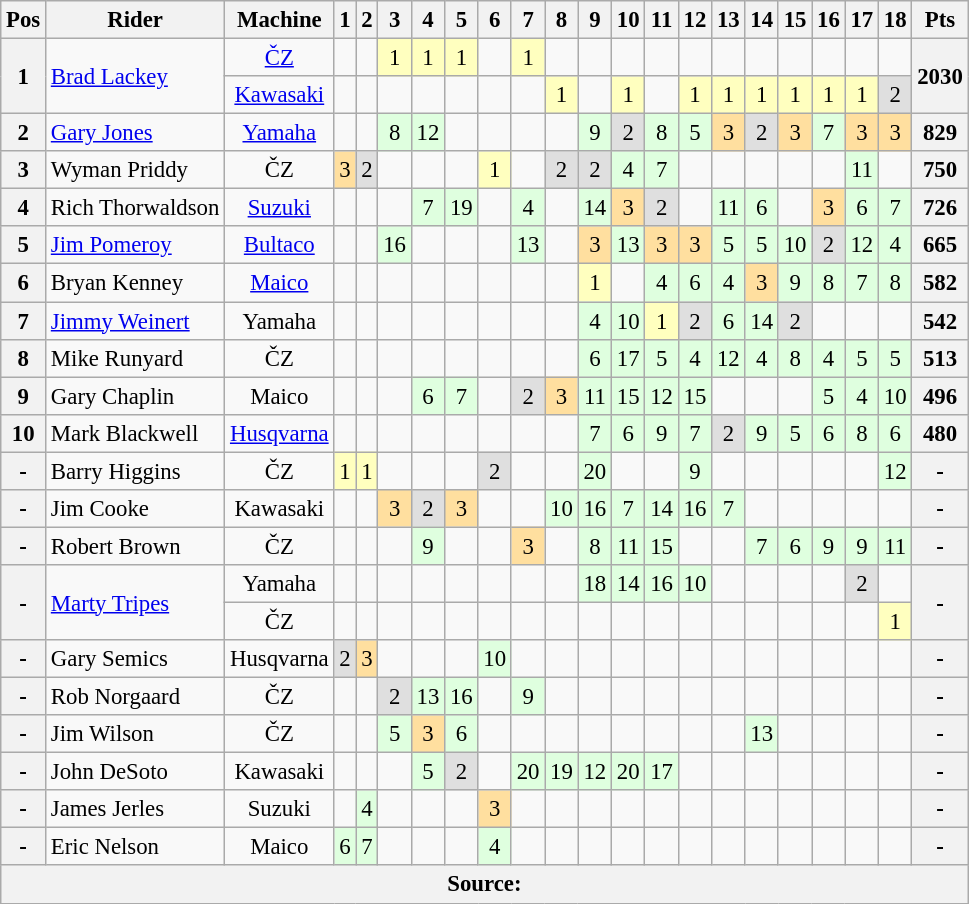<table class="wikitable" style="font-size: 95%; text-align:center">
<tr valign="top">
<th valign="middle">Pos</th>
<th valign="middle">Rider</th>
<th valign="middle">Machine</th>
<th>1</th>
<th>2</th>
<th>3</th>
<th>4</th>
<th>5</th>
<th>6</th>
<th>7</th>
<th>8</th>
<th>9</th>
<th>10</th>
<th>11</th>
<th>12</th>
<th>13</th>
<th>14</th>
<th>15</th>
<th>16</th>
<th>17</th>
<th>18</th>
<th valign="middle">Pts</th>
</tr>
<tr>
<th rowspan=2>1</th>
<td rowspan=2, align=left><a href='#'>Brad Lackey</a></td>
<td><a href='#'>ČZ</a></td>
<td></td>
<td></td>
<td style="background:#ffffbf;">1</td>
<td style="background:#ffffbf;">1</td>
<td style="background:#ffffbf;">1</td>
<td></td>
<td style="background:#ffffbf;">1</td>
<td></td>
<td></td>
<td></td>
<td></td>
<td></td>
<td></td>
<td></td>
<td></td>
<td></td>
<td></td>
<td></td>
<th rowspan=2>2030</th>
</tr>
<tr>
<td><a href='#'>Kawasaki</a></td>
<td></td>
<td></td>
<td></td>
<td></td>
<td></td>
<td></td>
<td></td>
<td style="background:#ffffbf;">1</td>
<td></td>
<td style="background:#ffffbf;">1</td>
<td></td>
<td style="background:#ffffbf;">1</td>
<td style="background:#ffffbf;">1</td>
<td style="background:#ffffbf;">1</td>
<td style="background:#ffffbf;">1</td>
<td style="background:#ffffbf;">1</td>
<td style="background:#ffffbf;">1</td>
<td style="background:#dfdfdf;">2</td>
</tr>
<tr>
<th>2</th>
<td align=left><a href='#'>Gary Jones</a></td>
<td><a href='#'>Yamaha</a></td>
<td></td>
<td></td>
<td style="background:#dfffdf;">8</td>
<td style="background:#dfffdf;">12</td>
<td></td>
<td></td>
<td></td>
<td></td>
<td style="background:#dfffdf;">9</td>
<td style="background:#dfdfdf;">2</td>
<td style="background:#dfffdf;">8</td>
<td style="background:#dfffdf;">5</td>
<td style="background:#ffdf9f;">3</td>
<td style="background:#dfdfdf;">2</td>
<td style="background:#ffdf9f;">3</td>
<td style="background:#dfffdf;">7</td>
<td style="background:#ffdf9f;">3</td>
<td style="background:#ffdf9f;">3</td>
<th>829</th>
</tr>
<tr>
<th>3</th>
<td align=left>Wyman Priddy</td>
<td>ČZ</td>
<td style="background:#ffdf9f;">3</td>
<td style="background:#dfdfdf;">2</td>
<td></td>
<td></td>
<td></td>
<td style="background:#ffffbf;">1</td>
<td></td>
<td style="background:#dfdfdf;">2</td>
<td style="background:#dfdfdf;">2</td>
<td style="background:#dfffdf;">4</td>
<td style="background:#dfffdf;">7</td>
<td></td>
<td></td>
<td></td>
<td></td>
<td></td>
<td style="background:#dfffdf;">11</td>
<td></td>
<th>750</th>
</tr>
<tr>
<th>4</th>
<td align=left>Rich Thorwaldson</td>
<td><a href='#'>Suzuki</a></td>
<td></td>
<td></td>
<td></td>
<td style="background:#dfffdf;">7</td>
<td style="background:#dfffdf;">19</td>
<td></td>
<td style="background:#dfffdf;">4</td>
<td></td>
<td style="background:#dfffdf;">14</td>
<td style="background:#ffdf9f;">3</td>
<td style="background:#dfdfdf;">2</td>
<td></td>
<td style="background:#dfffdf;">11</td>
<td style="background:#dfffdf;">6</td>
<td></td>
<td style="background:#ffdf9f;">3</td>
<td style="background:#dfffdf;">6</td>
<td style="background:#dfffdf;">7</td>
<th>726</th>
</tr>
<tr>
<th>5</th>
<td align=left><a href='#'>Jim Pomeroy</a></td>
<td><a href='#'>Bultaco</a></td>
<td></td>
<td></td>
<td style="background:#dfffdf;">16</td>
<td></td>
<td></td>
<td></td>
<td style="background:#dfffdf;">13</td>
<td></td>
<td style="background:#ffdf9f;">3</td>
<td style="background:#dfffdf;">13</td>
<td style="background:#ffdf9f;">3</td>
<td style="background:#ffdf9f;">3</td>
<td style="background:#dfffdf;">5</td>
<td style="background:#dfffdf;">5</td>
<td style="background:#dfffdf;">10</td>
<td style="background:#dfdfdf;">2</td>
<td style="background:#dfffdf;">12</td>
<td style="background:#dfffdf;">4</td>
<th>665</th>
</tr>
<tr>
<th>6</th>
<td align=left>Bryan Kenney</td>
<td><a href='#'>Maico</a></td>
<td></td>
<td></td>
<td></td>
<td></td>
<td></td>
<td></td>
<td></td>
<td></td>
<td style="background:#ffffbf;">1</td>
<td></td>
<td style="background:#dfffdf;">4</td>
<td style="background:#dfffdf;">6</td>
<td style="background:#dfffdf;">4</td>
<td style="background:#ffdf9f;">3</td>
<td style="background:#dfffdf;">9</td>
<td style="background:#dfffdf;">8</td>
<td style="background:#dfffdf;">7</td>
<td style="background:#dfffdf;">8</td>
<th>582</th>
</tr>
<tr>
<th>7</th>
<td align=left><a href='#'>Jimmy Weinert</a></td>
<td>Yamaha</td>
<td></td>
<td></td>
<td></td>
<td></td>
<td></td>
<td></td>
<td></td>
<td></td>
<td style="background:#dfffdf;">4</td>
<td style="background:#dfffdf;">10</td>
<td style="background:#ffffbf;">1</td>
<td style="background:#dfdfdf;">2</td>
<td style="background:#dfffdf;">6</td>
<td style="background:#dfffdf;">14</td>
<td style="background:#dfdfdf;">2</td>
<td></td>
<td></td>
<td></td>
<th>542</th>
</tr>
<tr>
<th>8</th>
<td align=left>Mike Runyard</td>
<td>ČZ</td>
<td></td>
<td></td>
<td></td>
<td></td>
<td></td>
<td></td>
<td></td>
<td></td>
<td style="background:#dfffdf;">6</td>
<td style="background:#dfffdf;">17</td>
<td style="background:#dfffdf;">5</td>
<td style="background:#dfffdf;">4</td>
<td style="background:#dfffdf;">12</td>
<td style="background:#dfffdf;">4</td>
<td style="background:#dfffdf;">8</td>
<td style="background:#dfffdf;">4</td>
<td style="background:#dfffdf;">5</td>
<td style="background:#dfffdf;">5</td>
<th>513</th>
</tr>
<tr>
<th>9</th>
<td align=left>Gary Chaplin</td>
<td>Maico</td>
<td></td>
<td></td>
<td></td>
<td style="background:#dfffdf;">6</td>
<td style="background:#dfffdf;">7</td>
<td></td>
<td style="background:#dfdfdf;">2</td>
<td style="background:#ffdf9f;">3</td>
<td style="background:#dfffdf;">11</td>
<td style="background:#dfffdf;">15</td>
<td style="background:#dfffdf;">12</td>
<td style="background:#dfffdf;">15</td>
<td></td>
<td></td>
<td></td>
<td style="background:#dfffdf;">5</td>
<td style="background:#dfffdf;">4</td>
<td style="background:#dfffdf;">10</td>
<th>496</th>
</tr>
<tr>
<th>10</th>
<td align=left>Mark Blackwell</td>
<td><a href='#'>Husqvarna</a></td>
<td></td>
<td></td>
<td></td>
<td></td>
<td></td>
<td></td>
<td></td>
<td></td>
<td style="background:#dfffdf;">7</td>
<td style="background:#dfffdf;">6</td>
<td style="background:#dfffdf;">9</td>
<td style="background:#dfffdf;">7</td>
<td style="background:#dfdfdf;">2</td>
<td style="background:#dfffdf;">9</td>
<td style="background:#dfffdf;">5</td>
<td style="background:#dfffdf;">6</td>
<td style="background:#dfffdf;">8</td>
<td style="background:#dfffdf;">6</td>
<th>480</th>
</tr>
<tr>
<th>-</th>
<td align=left>Barry Higgins</td>
<td>ČZ</td>
<td style="background:#ffffbf;">1</td>
<td style="background:#ffffbf;">1</td>
<td></td>
<td></td>
<td></td>
<td style="background:#dfdfdf;">2</td>
<td></td>
<td></td>
<td style="background:#dfffdf;">20</td>
<td></td>
<td></td>
<td style="background:#dfffdf;">9</td>
<td></td>
<td></td>
<td></td>
<td></td>
<td></td>
<td style="background:#dfffdf;">12</td>
<th>-</th>
</tr>
<tr>
<th>-</th>
<td align=left>Jim Cooke</td>
<td>Kawasaki</td>
<td></td>
<td></td>
<td style="background:#ffdf9f;">3</td>
<td style="background:#dfdfdf;">2</td>
<td style="background:#ffdf9f;">3</td>
<td></td>
<td></td>
<td style="background:#dfffdf;">10</td>
<td style="background:#dfffdf;">16</td>
<td style="background:#dfffdf;">7</td>
<td style="background:#dfffdf;">14</td>
<td style="background:#dfffdf;">16</td>
<td style="background:#dfffdf;">7</td>
<td></td>
<td></td>
<td></td>
<td></td>
<td></td>
<th>-</th>
</tr>
<tr>
<th>-</th>
<td align=left>Robert Brown</td>
<td>ČZ</td>
<td></td>
<td></td>
<td></td>
<td style="background:#dfffdf;">9</td>
<td></td>
<td></td>
<td style="background:#ffdf9f;">3</td>
<td></td>
<td style="background:#dfffdf;">8</td>
<td style="background:#dfffdf;">11</td>
<td style="background:#dfffdf;">15</td>
<td></td>
<td></td>
<td style="background:#dfffdf;">7</td>
<td style="background:#dfffdf;">6</td>
<td style="background:#dfffdf;">9</td>
<td style="background:#dfffdf;">9</td>
<td style="background:#dfffdf;">11</td>
<th>-</th>
</tr>
<tr>
<th rowspan=2>-</th>
<td rowspan=2, align=left><a href='#'>Marty Tripes</a></td>
<td>Yamaha</td>
<td></td>
<td></td>
<td></td>
<td></td>
<td></td>
<td></td>
<td></td>
<td></td>
<td style="background:#dfffdf;">18</td>
<td style="background:#dfffdf;">14</td>
<td style="background:#dfffdf;">16</td>
<td style="background:#dfffdf;">10</td>
<td></td>
<td></td>
<td></td>
<td></td>
<td style="background:#dfdfdf;">2</td>
<td></td>
<th rowspan=2>-</th>
</tr>
<tr>
<td>ČZ</td>
<td></td>
<td></td>
<td></td>
<td></td>
<td></td>
<td></td>
<td></td>
<td></td>
<td></td>
<td></td>
<td></td>
<td></td>
<td></td>
<td></td>
<td></td>
<td></td>
<td></td>
<td style="background:#ffffbf;">1</td>
</tr>
<tr>
<th>-</th>
<td align=left>Gary Semics</td>
<td>Husqvarna</td>
<td style="background:#dfdfdf;">2</td>
<td style="background:#ffdf9f;">3</td>
<td></td>
<td></td>
<td></td>
<td style="background:#dfffdf;">10</td>
<td></td>
<td></td>
<td></td>
<td></td>
<td></td>
<td></td>
<td></td>
<td></td>
<td></td>
<td></td>
<td></td>
<td></td>
<th>-</th>
</tr>
<tr>
<th>-</th>
<td align=left>Rob Norgaard</td>
<td>ČZ</td>
<td></td>
<td></td>
<td style="background:#dfdfdf;">2</td>
<td style="background:#dfffdf;">13</td>
<td style="background:#dfffdf;">16</td>
<td></td>
<td style="background:#dfffdf;">9</td>
<td></td>
<td></td>
<td></td>
<td></td>
<td></td>
<td></td>
<td></td>
<td></td>
<td></td>
<td></td>
<td></td>
<th>-</th>
</tr>
<tr>
<th>-</th>
<td align=left>Jim Wilson</td>
<td>ČZ</td>
<td></td>
<td></td>
<td style="background:#dfffdf;">5</td>
<td style="background:#ffdf9f;">3</td>
<td style="background:#dfffdf;">6</td>
<td></td>
<td></td>
<td></td>
<td></td>
<td></td>
<td></td>
<td></td>
<td></td>
<td style="background:#dfffdf;">13</td>
<td></td>
<td></td>
<td></td>
<td></td>
<th>-</th>
</tr>
<tr>
<th>-</th>
<td align=left>John DeSoto</td>
<td>Kawasaki</td>
<td></td>
<td></td>
<td></td>
<td style="background:#dfffdf;">5</td>
<td style="background:#dfdfdf;">2</td>
<td></td>
<td style="background:#dfffdf;">20</td>
<td style="background:#dfffdf;">19</td>
<td style="background:#dfffdf;">12</td>
<td style="background:#dfffdf;">20</td>
<td style="background:#dfffdf;">17</td>
<td></td>
<td></td>
<td></td>
<td></td>
<td></td>
<td></td>
<td></td>
<th>-</th>
</tr>
<tr>
<th>-</th>
<td align=left>James Jerles</td>
<td>Suzuki</td>
<td></td>
<td style="background:#dfffdf;">4</td>
<td></td>
<td></td>
<td></td>
<td style="background:#ffdf9f;">3</td>
<td></td>
<td></td>
<td></td>
<td></td>
<td></td>
<td></td>
<td></td>
<td></td>
<td></td>
<td></td>
<td></td>
<td></td>
<th>-</th>
</tr>
<tr>
<th>-</th>
<td align=left>Eric Nelson</td>
<td>Maico</td>
<td style="background:#dfffdf;">6</td>
<td style="background:#dfffdf;">7</td>
<td></td>
<td></td>
<td></td>
<td style="background:#dfffdf;">4</td>
<td></td>
<td></td>
<td></td>
<td></td>
<td></td>
<td></td>
<td></td>
<td></td>
<td></td>
<td></td>
<td></td>
<td></td>
<th>-</th>
</tr>
<tr>
<th colspan=22>Source:</th>
</tr>
</table>
